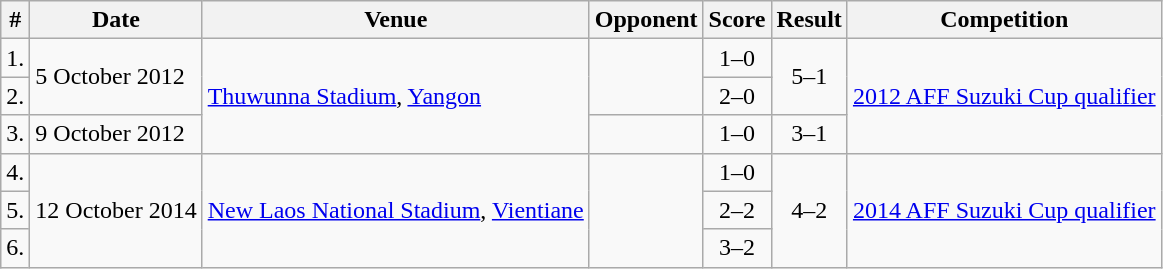<table class="wikitable">
<tr>
<th>#</th>
<th>Date</th>
<th>Venue</th>
<th>Opponent</th>
<th>Score</th>
<th>Result</th>
<th>Competition</th>
</tr>
<tr>
<td>1.</td>
<td rowspan =2>5 October 2012</td>
<td rowspan=3><a href='#'>Thuwunna Stadium</a>, <a href='#'>Yangon</a></td>
<td rowspan=2></td>
<td style="text-align:center;">1–0</td>
<td rowspan="2" style="text-align:center;">5–1</td>
<td rowspan=3><a href='#'>2012 AFF Suzuki Cup qualifier</a></td>
</tr>
<tr>
<td>2.</td>
<td style="text-align:center;">2–0</td>
</tr>
<tr>
<td>3.</td>
<td>9 October 2012</td>
<td></td>
<td style="text-align:center;">1–0</td>
<td style="text-align:center;">3–1</td>
</tr>
<tr>
<td>4.</td>
<td rowspan=3>12 October 2014</td>
<td rowspan=3><a href='#'>New Laos National Stadium</a>, <a href='#'>Vientiane</a></td>
<td rowspan=3></td>
<td style="text-align:center;">1–0</td>
<td rowspan="3" style="text-align:center;">4–2</td>
<td rowspan=3><a href='#'>2014 AFF Suzuki Cup qualifier</a></td>
</tr>
<tr>
<td>5.</td>
<td style="text-align:center;">2–2</td>
</tr>
<tr>
<td>6.</td>
<td style="text-align:center;">3–2</td>
</tr>
</table>
